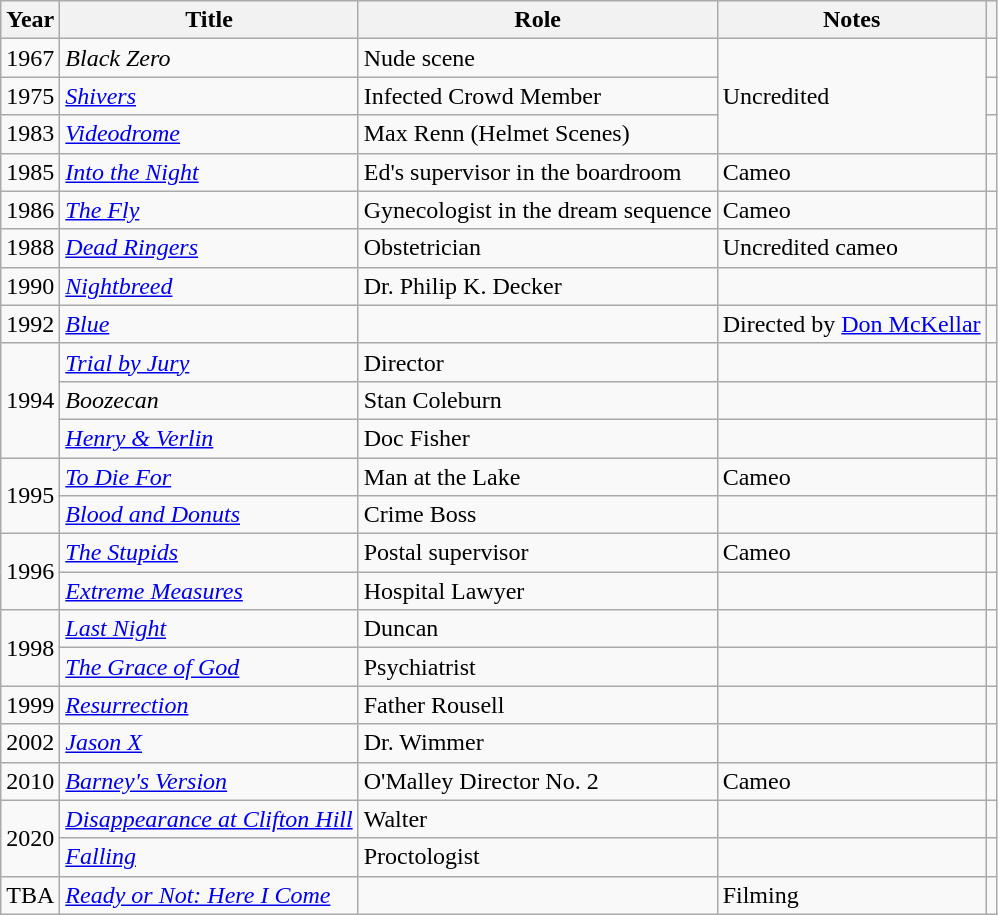<table class="wikitable sortable">
<tr>
<th>Year</th>
<th>Title</th>
<th>Role</th>
<th class="unsortable">Notes</th>
<th></th>
</tr>
<tr>
<td>1967</td>
<td><em>Black Zero</em></td>
<td>Nude scene</td>
<td rowspan=3>Uncredited</td>
<td></td>
</tr>
<tr>
<td>1975</td>
<td><em><a href='#'>Shivers</a></em></td>
<td>Infected Crowd Member</td>
<td></td>
</tr>
<tr>
<td>1983</td>
<td><em><a href='#'>Videodrome</a></em></td>
<td>Max Renn (Helmet Scenes)</td>
<td></td>
</tr>
<tr>
<td>1985</td>
<td><em><a href='#'>Into the Night</a></em></td>
<td>Ed's supervisor in the boardroom</td>
<td>Cameo</td>
<td></td>
</tr>
<tr>
<td>1986</td>
<td data-sort-value="Fly, The"><em><a href='#'>The Fly</a></em></td>
<td>Gynecologist in the dream sequence</td>
<td>Cameo</td>
<td></td>
</tr>
<tr>
<td>1988</td>
<td><em><a href='#'>Dead Ringers</a></em></td>
<td>Obstetrician</td>
<td>Uncredited cameo</td>
<td></td>
</tr>
<tr>
<td>1990</td>
<td><em><a href='#'>Nightbreed</a></em></td>
<td>Dr. Philip K. Decker</td>
<td></td>
<td></td>
</tr>
<tr>
<td>1992</td>
<td><em><a href='#'>Blue</a></em></td>
<td></td>
<td>Directed by <a href='#'>Don McKellar</a></td>
<td></td>
</tr>
<tr>
<td rowspan=3>1994</td>
<td><em><a href='#'>Trial by Jury</a></em></td>
<td>Director</td>
<td></td>
<td></td>
</tr>
<tr>
<td><em>Boozecan</em></td>
<td>Stan Coleburn</td>
<td></td>
<td></td>
</tr>
<tr>
<td><em><a href='#'>Henry & Verlin</a></em></td>
<td>Doc Fisher</td>
<td></td>
<td></td>
</tr>
<tr>
<td rowspan=2>1995</td>
<td><em><a href='#'>To Die For</a></em></td>
<td>Man at the Lake</td>
<td>Cameo</td>
<td></td>
</tr>
<tr>
<td><em><a href='#'>Blood and Donuts</a></em></td>
<td>Crime Boss</td>
<td></td>
<td></td>
</tr>
<tr>
<td rowspan=2>1996</td>
<td data-sort-value="Stupids, The"><em><a href='#'>The Stupids</a></em></td>
<td>Postal supervisor</td>
<td>Cameo</td>
<td></td>
</tr>
<tr>
<td><em><a href='#'>Extreme Measures</a></em></td>
<td>Hospital Lawyer</td>
<td></td>
<td></td>
</tr>
<tr>
<td rowspan=2>1998</td>
<td><em><a href='#'>Last Night</a></em></td>
<td>Duncan</td>
<td></td>
<td></td>
</tr>
<tr>
<td data-sort-value="Grace of God, The"><em><a href='#'>The Grace of God</a></em></td>
<td>Psychiatrist</td>
<td></td>
<td></td>
</tr>
<tr>
<td>1999</td>
<td><em><a href='#'>Resurrection</a></em></td>
<td>Father Rousell</td>
<td></td>
<td></td>
</tr>
<tr>
<td>2002</td>
<td><em><a href='#'>Jason X</a></em></td>
<td>Dr. Wimmer</td>
<td></td>
<td></td>
</tr>
<tr>
<td>2010</td>
<td><em><a href='#'>Barney's Version</a></em></td>
<td>O'Malley Director No. 2</td>
<td>Cameo</td>
<td></td>
</tr>
<tr>
<td rowspan="2">2020</td>
<td><em><a href='#'>Disappearance at Clifton Hill</a></em></td>
<td>Walter</td>
<td></td>
<td></td>
</tr>
<tr>
<td><em><a href='#'>Falling</a></em></td>
<td>Proctologist</td>
<td></td>
<td></td>
</tr>
<tr>
<td>TBA</td>
<td><a href='#'><em>Ready or Not: Here I Come</em></a></td>
<td></td>
<td>Filming</td>
<td></td>
</tr>
</table>
